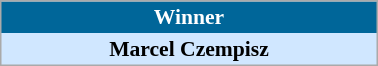<table align=center cellpadding="2" cellspacing="0" style="background: #f9f9f9; border: 1px #aaa solid; border-collapse: collapse; font-size: 90%;" width=20%>
<tr align=center style="background:#006699;color:white;">
<th width=100%>Winner</th>
</tr>
<tr align=center bgcolor=#D0E7FF>
<td align=center><strong>Marcel Czempisz</strong> </td>
</tr>
</table>
